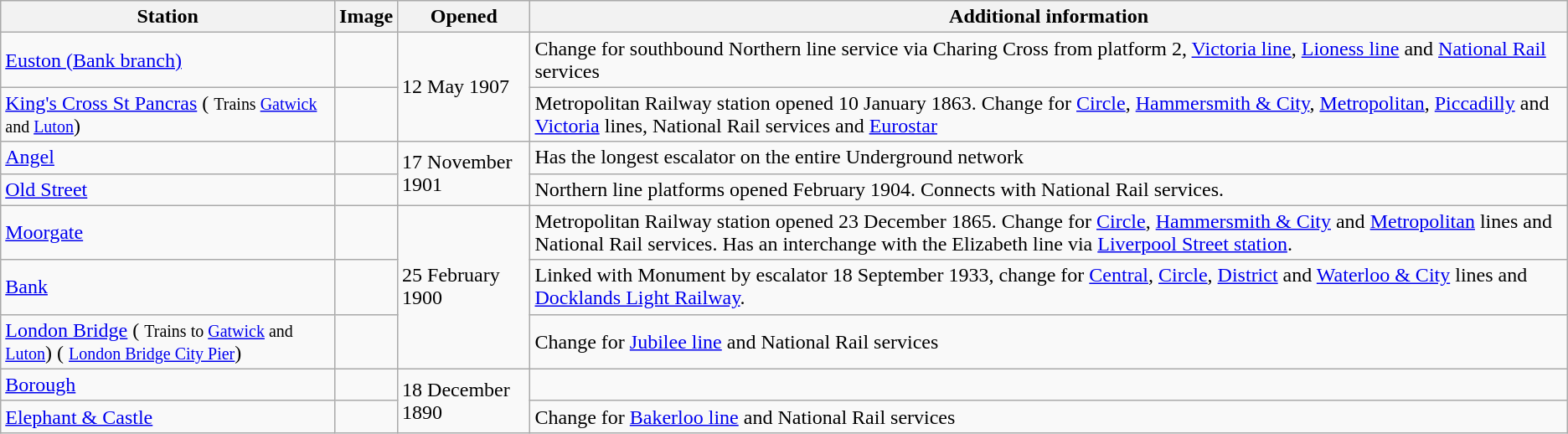<table class="wikitable sortable">
<tr>
<th>Station</th>
<th class=unsortable>Image</th>
<th>Opened</th>
<th>Additional information</th>
</tr>
<tr>
<td><a href='#'>Euston (Bank branch)</a>  </td>
<td></td>
<td rowspan="2">12 May 1907</td>
<td>Change for southbound Northern line service via Charing Cross from platform 2, <a href='#'>Victoria line</a>, <a href='#'>Lioness line</a> and <a href='#'>National Rail</a> services</td>
</tr>
<tr>
<td><a href='#'>King's Cross St Pancras</a>     ( <small>Trains <a href='#'>Gatwick</a> and <a href='#'>Luton</a></small>)</td>
<td></td>
<td>Metropolitan Railway station opened 10 January 1863. Change for <a href='#'>Circle</a>, <a href='#'>Hammersmith & City</a>, <a href='#'>Metropolitan</a>, <a href='#'>Piccadilly</a> and <a href='#'>Victoria</a> lines, National Rail services and <a href='#'>Eurostar</a></td>
</tr>
<tr>
<td><a href='#'>Angel</a></td>
<td></td>
<td rowspan="2">17 November 1901</td>
<td>Has the longest escalator on the entire Underground network</td>
</tr>
<tr>
<td><a href='#'>Old Street</a> </td>
<td></td>
<td>Northern line platforms opened February 1904. Connects with National Rail services.</td>
</tr>
<tr>
<td><a href='#'>Moorgate</a>  </td>
<td></td>
<td rowspan="3">25 February 1900</td>
<td>Metropolitan Railway station opened 23 December 1865. Change for <a href='#'>Circle</a>, <a href='#'>Hammersmith & City</a> and <a href='#'>Metropolitan</a> lines and National Rail services. Has an interchange with the Elizabeth line via <a href='#'>Liverpool Street station</a>.</td>
</tr>
<tr>
<td><a href='#'>Bank</a>  </td>
<td></td>
<td>Linked with Monument by escalator 18 September 1933, change for <a href='#'>Central</a>, <a href='#'>Circle</a>, <a href='#'>District</a> and <a href='#'>Waterloo & City</a> lines and <a href='#'>Docklands Light Railway</a>.</td>
</tr>
<tr>
<td><a href='#'>London Bridge</a>    ( <small>Trains to <a href='#'>Gatwick</a> and <a href='#'>Luton</a></small>) ( <small><a href='#'>London Bridge City Pier</a></small>)</td>
<td></td>
<td>Change for <a href='#'>Jubilee line</a> and National Rail services</td>
</tr>
<tr>
<td><a href='#'>Borough</a></td>
<td></td>
<td rowspan="2">18 December 1890</td>
<td></td>
</tr>
<tr>
<td><a href='#'>Elephant & Castle</a>  </td>
<td></td>
<td>Change for <a href='#'>Bakerloo line</a> and National Rail services</td>
</tr>
</table>
